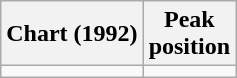<table class="wikitable">
<tr>
<th>Chart (1992)</th>
<th>Peak<br>position</th>
</tr>
<tr>
<td></td>
</tr>
</table>
